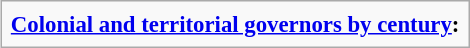<table class="infobox" style="font-size: 95%">
<tr>
<td><strong><a href='#'>Colonial and territorial governors by century</a>:</strong><br></td>
</tr>
</table>
